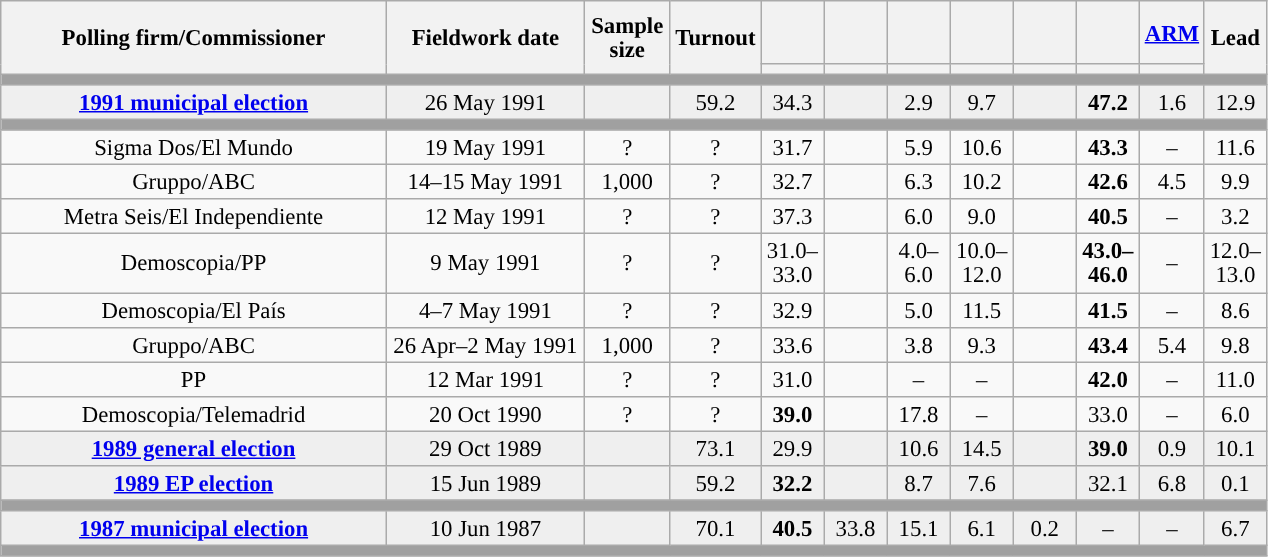<table class="wikitable collapsible collapsed" style="text-align:center; font-size:95%; line-height:16px;">
<tr style="height:42px;">
<th style="width:250px;" rowspan="2">Polling firm/Commissioner</th>
<th style="width:125px;" rowspan="2">Fieldwork date</th>
<th style="width:50px;" rowspan="2">Sample size</th>
<th style="width:45px;" rowspan="2">Turnout</th>
<th style="width:35px;"></th>
<th style="width:35px;"></th>
<th style="width:35px;"></th>
<th style="width:35px;"></th>
<th style="width:35px;"></th>
<th style="width:35px;"></th>
<th style="width:35px;"><a href='#'>ARM</a></th>
<th style="width:30px;" rowspan="2">Lead</th>
</tr>
<tr>
<th style="color:inherit;background:"></th>
<th style="color:inherit;background:"></th>
<th style="color:inherit;background:"></th>
<th style="color:inherit;background:"></th>
<th style="color:inherit;background:"></th>
<th style="color:inherit;background:"></th>
<th style="color:inherit;background:"></th>
</tr>
<tr>
<td colspan="12" style="background:#A0A0A0"></td>
</tr>
<tr style="background:#EFEFEF;">
<td><strong><a href='#'>1991 municipal election</a></strong></td>
<td>26 May 1991</td>
<td></td>
<td>59.2</td>
<td>34.3<br></td>
<td></td>
<td>2.9<br></td>
<td>9.7<br></td>
<td></td>
<td><strong>47.2</strong><br></td>
<td>1.6<br></td>
<td style="background:">12.9</td>
</tr>
<tr>
<td colspan="12" style="background:#A0A0A0"></td>
</tr>
<tr>
<td>Sigma Dos/El Mundo</td>
<td>19 May 1991</td>
<td>?</td>
<td>?</td>
<td>31.7<br></td>
<td></td>
<td>5.9<br></td>
<td>10.6<br></td>
<td></td>
<td><strong>43.3</strong><br></td>
<td>–</td>
<td style="background:">11.6</td>
</tr>
<tr>
<td>Gruppo/ABC</td>
<td>14–15 May 1991</td>
<td>1,000</td>
<td>?</td>
<td>32.7<br></td>
<td></td>
<td>6.3<br></td>
<td>10.2<br></td>
<td></td>
<td><strong>42.6</strong><br></td>
<td>4.5<br></td>
<td style="background:">9.9</td>
</tr>
<tr>
<td>Metra Seis/El Independiente</td>
<td>12 May 1991</td>
<td>?</td>
<td>?</td>
<td>37.3<br></td>
<td></td>
<td>6.0<br></td>
<td>9.0<br></td>
<td></td>
<td><strong>40.5</strong><br></td>
<td>–</td>
<td style="background:">3.2</td>
</tr>
<tr>
<td>Demoscopia/PP</td>
<td>9 May 1991</td>
<td>?</td>
<td>?</td>
<td>31.0–<br>33.0<br></td>
<td></td>
<td>4.0–<br>6.0<br></td>
<td>10.0–<br>12.0<br></td>
<td></td>
<td><strong>43.0–<br>46.0</strong><br></td>
<td>–</td>
<td style="background:">12.0–<br>13.0</td>
</tr>
<tr>
<td>Demoscopia/El País</td>
<td>4–7 May 1991</td>
<td>?</td>
<td>?</td>
<td>32.9<br></td>
<td></td>
<td>5.0<br></td>
<td>11.5<br></td>
<td></td>
<td><strong>41.5</strong><br></td>
<td>–</td>
<td style="background:">8.6</td>
</tr>
<tr>
<td>Gruppo/ABC</td>
<td>26 Apr–2 May 1991</td>
<td>1,000</td>
<td>?</td>
<td>33.6<br></td>
<td></td>
<td>3.8<br></td>
<td>9.3<br></td>
<td></td>
<td><strong>43.4</strong><br></td>
<td>5.4<br></td>
<td style="background:">9.8</td>
</tr>
<tr>
<td>PP</td>
<td>12 Mar 1991</td>
<td>?</td>
<td>?</td>
<td>31.0</td>
<td></td>
<td>–</td>
<td>–</td>
<td></td>
<td><strong>42.0</strong></td>
<td>–</td>
<td style="background:">11.0</td>
</tr>
<tr>
<td>Demoscopia/Telemadrid</td>
<td>20 Oct 1990</td>
<td>?</td>
<td>?</td>
<td><strong>39.0</strong></td>
<td></td>
<td>17.8</td>
<td>–</td>
<td></td>
<td>33.0</td>
<td>–</td>
<td style="background:">6.0</td>
</tr>
<tr style="background:#EFEFEF;">
<td><strong><a href='#'>1989 general election</a></strong></td>
<td>29 Oct 1989</td>
<td></td>
<td>73.1</td>
<td>29.9<br></td>
<td></td>
<td>10.6<br></td>
<td>14.5<br></td>
<td></td>
<td><strong>39.0</strong><br></td>
<td>0.9<br></td>
<td style="background:">10.1</td>
</tr>
<tr style="background:#EFEFEF;">
<td><strong><a href='#'>1989 EP election</a></strong></td>
<td>15 Jun 1989</td>
<td></td>
<td>59.2</td>
<td><strong>32.2</strong><br></td>
<td></td>
<td>8.7<br></td>
<td>7.6<br></td>
<td></td>
<td>32.1<br></td>
<td>6.8<br></td>
<td style="background:">0.1</td>
</tr>
<tr>
<td colspan="12" style="background:#A0A0A0"></td>
</tr>
<tr style="background:#EFEFEF;">
<td><strong><a href='#'>1987 municipal election</a></strong></td>
<td>10 Jun 1987</td>
<td></td>
<td>70.1</td>
<td><strong>40.5</strong><br></td>
<td>33.8<br></td>
<td>15.1<br></td>
<td>6.1<br></td>
<td>0.2<br></td>
<td>–</td>
<td>–</td>
<td style="background:">6.7</td>
</tr>
<tr>
<td colspan="12" style="background:#A0A0A0"></td>
</tr>
</table>
